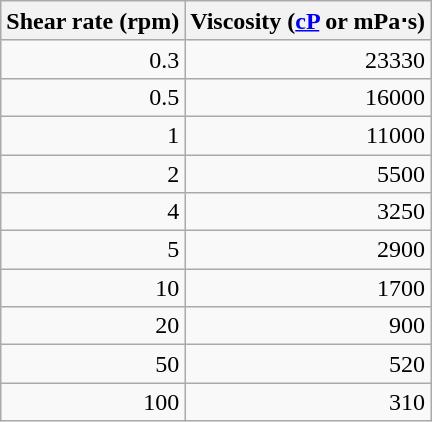<table class="wikitable" style="text-align:right;">
<tr>
<th>Shear rate (rpm)</th>
<th>Viscosity (<a href='#'>cP</a> or mPa⋅s)</th>
</tr>
<tr>
<td>0.3</td>
<td>23330</td>
</tr>
<tr>
<td>0.5</td>
<td>16000</td>
</tr>
<tr>
<td>1</td>
<td>11000</td>
</tr>
<tr>
<td>2</td>
<td>5500</td>
</tr>
<tr>
<td>4</td>
<td>3250</td>
</tr>
<tr>
<td>5</td>
<td>2900</td>
</tr>
<tr>
<td>10</td>
<td>1700</td>
</tr>
<tr>
<td>20</td>
<td>900</td>
</tr>
<tr>
<td>50</td>
<td>520</td>
</tr>
<tr>
<td>100</td>
<td>310</td>
</tr>
</table>
